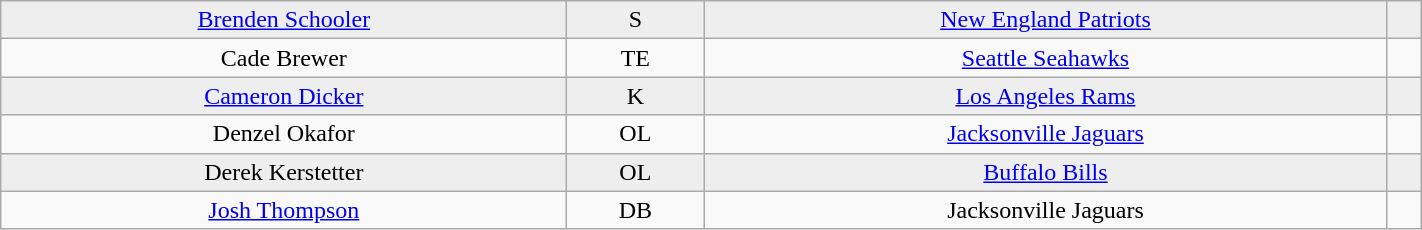<table class="wikitable" style="width:75%;">
<tr style="background:#eeeeee;"align="center">
<td><a href='#'>Brenden Schooler</a></td>
<td>S</td>
<td><a href='#'>New England Patriots</a></td>
<td></td>
</tr>
<tr align="center">
<td>Cade Brewer</td>
<td>TE</td>
<td><a href='#'>Seattle Seahawks</a></td>
<td></td>
</tr>
<tr style="background:#eeeeee;"align="center">
<td><a href='#'>Cameron Dicker</a></td>
<td>K</td>
<td><a href='#'>Los Angeles Rams</a></td>
<td></td>
</tr>
<tr align="center">
<td>Denzel Okafor</td>
<td>OL</td>
<td><a href='#'>Jacksonville Jaguars</a></td>
<td></td>
</tr>
<tr style="background:#eeeeee;"align="center">
<td>Derek Kerstetter</td>
<td>OL</td>
<td><a href='#'>Buffalo Bills</a></td>
<td></td>
</tr>
<tr align="center">
<td><a href='#'>Josh Thompson</a></td>
<td>DB</td>
<td>Jacksonville Jaguars</td>
<td></td>
</tr>
</table>
